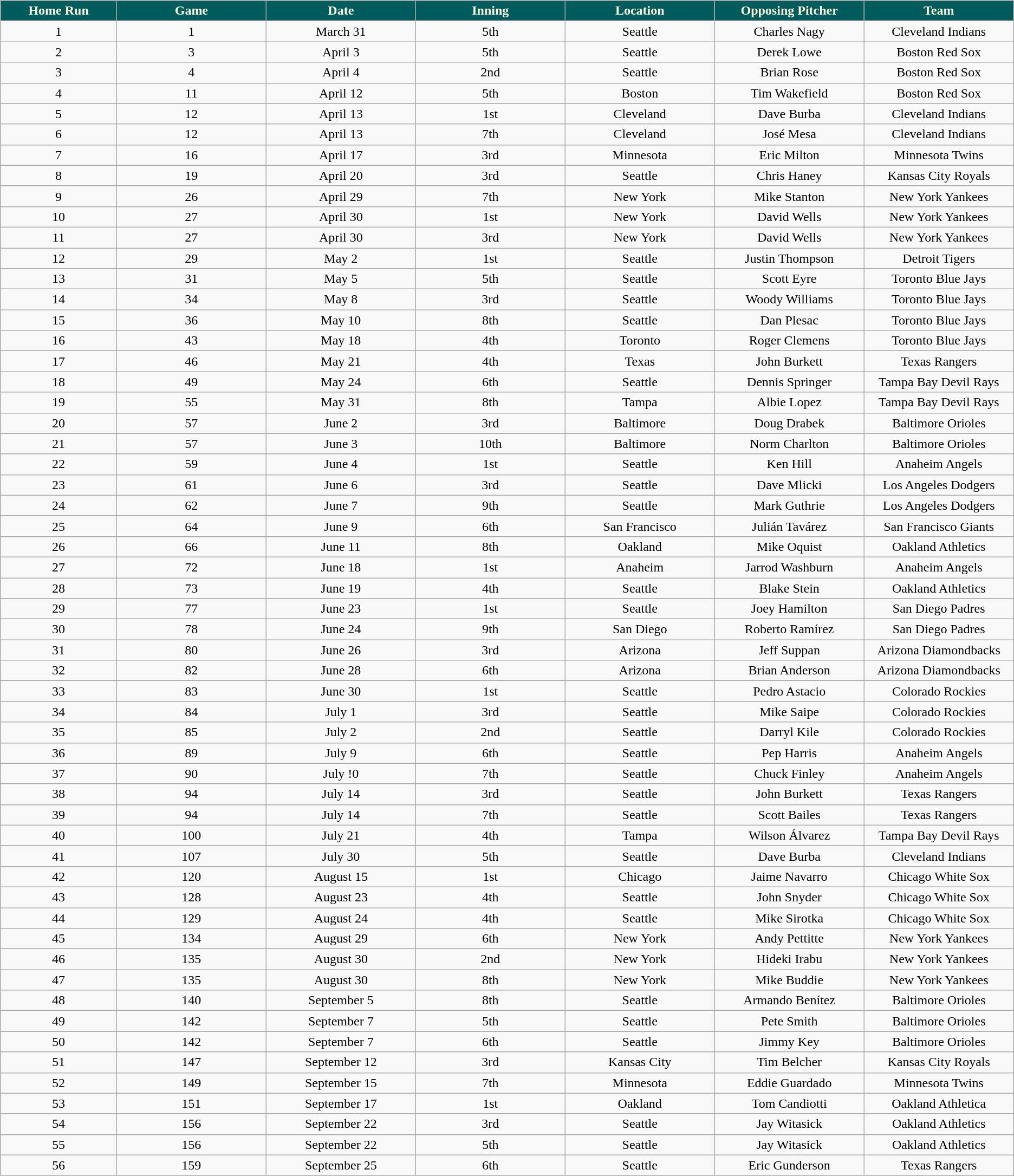<table class="wikitable sortable">
<tr>
<th style=" background:#005c5c; color:#FFFDDD;" width="7%">Home Run</th>
<th style=" background:#005c5c; color:#FFFDDD;" width="9%">Game</th>
<th style=" background:#005c5c; color:#FFFDDD;" width="9%">Date</th>
<th style=" background:#005c5c; color:#FFFDDD;" width="9%">Inning</th>
<th style=" background:#005c5c; color:#FFFDDD;" width="9%">Location</th>
<th style=" background:#005c5c; color:#FFFDDD;" width="9%">Opposing Pitcher</th>
<th style=" background:#005c5c; color:#FFFDDD;" width="9%">Team</th>
</tr>
<tr align="center">
<td>1</td>
<td>1</td>
<td>March 31</td>
<td>5th</td>
<td>Seattle</td>
<td>Charles Nagy</td>
<td>Cleveland Indians</td>
</tr>
<tr align="center">
<td>2</td>
<td>3</td>
<td>April 3</td>
<td>5th</td>
<td>Seattle</td>
<td>Derek Lowe</td>
<td>Boston Red Sox</td>
</tr>
<tr align="center">
<td>3</td>
<td>4</td>
<td>April 4</td>
<td>2nd </td>
<td>Seattle</td>
<td>Brian Rose</td>
<td>Boston Red Sox</td>
</tr>
<tr align="center">
<td>4</td>
<td>11</td>
<td>April 12</td>
<td>5th</td>
<td>Boston</td>
<td>Tim Wakefield</td>
<td>Boston Red Sox</td>
</tr>
<tr align="center">
<td>5</td>
<td>12</td>
<td>April 13</td>
<td>1st</td>
<td>Cleveland</td>
<td>Dave Burba</td>
<td>Cleveland Indians</td>
</tr>
<tr align="center">
<td>6</td>
<td>12</td>
<td>April 13</td>
<td>7th</td>
<td>Cleveland</td>
<td>José Mesa</td>
<td>Cleveland Indians</td>
</tr>
<tr align="center">
<td>7</td>
<td>16</td>
<td>April 17</td>
<td>3rd</td>
<td>Minnesota</td>
<td>Eric Milton</td>
<td>Minnesota Twins</td>
</tr>
<tr align="center">
<td>8</td>
<td>19</td>
<td>April 20</td>
<td 3rd>3rd</td>
<td>Seattle</td>
<td>Chris Haney</td>
<td>Kansas City Royals</td>
</tr>
<tr align="center">
<td>9</td>
<td>26</td>
<td>April 29</td>
<td>7th</td>
<td>New York</td>
<td>Mike Stanton</td>
<td>New York Yankees</td>
</tr>
<tr align="center">
<td>10</td>
<td>27</td>
<td>April 30</td>
<td>1st</td>
<td>New York</td>
<td>David Wells</td>
<td>New York Yankees</td>
</tr>
<tr align="center">
<td>11</td>
<td>27</td>
<td>April 30</td>
<td>3rd</td>
<td>New York</td>
<td>David Wells</td>
<td>New York Yankees</td>
</tr>
<tr align=center>
<td>12</td>
<td>29</td>
<td>May 2</td>
<td>1st</td>
<td>Seattle</td>
<td>Justin Thompson</td>
<td>Detroit Tigers</td>
</tr>
<tr align=center>
<td>13</td>
<td>31</td>
<td>May 5</td>
<td>5th</td>
<td>Seattle</td>
<td>Scott Eyre</td>
<td>Toronto Blue Jays</td>
</tr>
<tr align=center>
<td>14</td>
<td>34</td>
<td>May 8</td>
<td>3rd</td>
<td>Seattle</td>
<td>Woody Williams</td>
<td>Toronto Blue Jays</td>
</tr>
<tr align=center>
<td>15</td>
<td>36</td>
<td>May 10</td>
<td>8th</td>
<td>Seattle</td>
<td>Dan Plesac</td>
<td>Toronto Blue Jays</td>
</tr>
<tr align=center>
<td>16</td>
<td>43</td>
<td>May 18</td>
<td>4th</td>
<td>Toronto</td>
<td>Roger Clemens</td>
<td>Toronto Blue Jays</td>
</tr>
<tr align=center>
<td>17</td>
<td>46</td>
<td>May 21</td>
<td>4th</td>
<td>Texas</td>
<td>John Burkett</td>
<td>Texas Rangers</td>
</tr>
<tr align=center>
<td>18</td>
<td>49</td>
<td>May 24</td>
<td>6th</td>
<td>Seattle</td>
<td>Dennis Springer</td>
<td>Tampa Bay Devil Rays</td>
</tr>
<tr align=center>
<td>19</td>
<td>55</td>
<td>May 31</td>
<td>8th</td>
<td>Tampa</td>
<td>Albie Lopez</td>
<td>Tampa Bay Devil Rays</td>
</tr>
<tr align=center>
<td>20</td>
<td>57</td>
<td>June 2</td>
<td>3rd</td>
<td>Baltimore</td>
<td>Doug Drabek</td>
<td>Baltimore Orioles</td>
</tr>
<tr align=center>
<td>21</td>
<td>57</td>
<td>June 3</td>
<td>10th</td>
<td>Baltimore</td>
<td>Norm Charlton</td>
<td>Baltimore Orioles</td>
</tr>
<tr align=center>
<td>22</td>
<td>59</td>
<td>June 4</td>
<td>1st</td>
<td>Seattle</td>
<td>Ken Hill</td>
<td>Anaheim Angels</td>
</tr>
<tr align=center>
<td>23</td>
<td>61</td>
<td>June 6</td>
<td>3rd</td>
<td>Seattle</td>
<td>Dave Mlicki</td>
<td>Los Angeles Dodgers</td>
</tr>
<tr align=center>
<td>24</td>
<td>62</td>
<td>June 7</td>
<td>9th</td>
<td>Seattle</td>
<td>Mark Guthrie</td>
<td>Los Angeles Dodgers</td>
</tr>
<tr align=center>
<td>25</td>
<td>64</td>
<td>June 9</td>
<td>6th</td>
<td>San Francisco</td>
<td>Julián Tavárez</td>
<td>San Francisco Giants</td>
</tr>
<tr align=center>
<td>26</td>
<td>66</td>
<td>June 11</td>
<td>8th</td>
<td>Oakland</td>
<td>Mike Oquist</td>
<td>Oakland Athletics</td>
</tr>
<tr align=center>
<td>27</td>
<td>72</td>
<td>June 18</td>
<td>1st</td>
<td>Anaheim</td>
<td>Jarrod Washburn</td>
<td>Anaheim Angels</td>
</tr>
<tr align=center>
<td>28</td>
<td>73</td>
<td>June 19</td>
<td>4th</td>
<td>Seattle</td>
<td>Blake Stein</td>
<td>Oakland Athletics</td>
</tr>
<tr align=center>
<td>29</td>
<td>77</td>
<td>June 23</td>
<td>1st</td>
<td>Seattle</td>
<td>Joey Hamilton</td>
<td>San Diego Padres</td>
</tr>
<tr align=center>
<td>30</td>
<td>78</td>
<td>June 24</td>
<td>9th</td>
<td>San Diego</td>
<td>Roberto Ramírez</td>
<td>San Diego Padres</td>
</tr>
<tr align=center>
<td>31</td>
<td>80</td>
<td>June 26</td>
<td>3rd</td>
<td>Arizona</td>
<td>Jeff Suppan</td>
<td>Arizona Diamondbacks</td>
</tr>
<tr align=center>
<td>32</td>
<td>82</td>
<td>June 28</td>
<td>6th</td>
<td>Arizona</td>
<td>Brian Anderson</td>
<td>Arizona Diamondbacks</td>
</tr>
<tr align=center>
<td>33</td>
<td>83</td>
<td>June 30</td>
<td>1st</td>
<td>Seattle</td>
<td>Pedro Astacio</td>
<td>Colorado Rockies</td>
</tr>
<tr align=center>
<td>34</td>
<td>84</td>
<td>July 1</td>
<td>3rd</td>
<td>Seattle</td>
<td>Mike Saipe</td>
<td>Colorado Rockies</td>
</tr>
<tr align=center>
<td>35</td>
<td>85</td>
<td>July 2</td>
<td>2nd</td>
<td>Seattle</td>
<td>Darryl Kile</td>
<td>Colorado Rockies</td>
</tr>
<tr align=center>
<td>36</td>
<td>89</td>
<td>July 9</td>
<td>6th</td>
<td>Seattle</td>
<td>Pep Harris</td>
<td>Anaheim Angels</td>
</tr>
<tr align=center>
<td>37</td>
<td>90</td>
<td>July !0</td>
<td>7th</td>
<td>Seattle</td>
<td>Chuck Finley</td>
<td>Anaheim Angels</td>
</tr>
<tr align=center>
<td>38</td>
<td>94</td>
<td>July 14</td>
<td>3rd</td>
<td>Seattle</td>
<td>John Burkett</td>
<td>Texas Rangers</td>
</tr>
<tr align=center>
<td>39</td>
<td>94</td>
<td>July 14</td>
<td>7th</td>
<td>Seattle</td>
<td>Scott Bailes</td>
<td>Texas Rangers</td>
</tr>
<tr align=center>
<td>40</td>
<td>100</td>
<td>July 21</td>
<td>4th</td>
<td>Tampa</td>
<td>Wilson Álvarez</td>
<td>Tampa Bay Devil Rays</td>
</tr>
<tr align=center>
<td>41</td>
<td>107</td>
<td>July 30</td>
<td>5th</td>
<td>Seattle</td>
<td>Dave Burba</td>
<td>Cleveland Indians</td>
</tr>
<tr align=center>
<td>42</td>
<td>120</td>
<td>August 15</td>
<td>1st</td>
<td>Chicago</td>
<td>Jaime Navarro</td>
<td>Chicago White Sox</td>
</tr>
<tr align=center>
<td>43</td>
<td>128</td>
<td>August 23</td>
<td>4th</td>
<td>Seattle</td>
<td>John Snyder</td>
<td>Chicago White Sox</td>
</tr>
<tr align=center>
<td>44</td>
<td>129</td>
<td>August 24</td>
<td>4th</td>
<td>Seattle</td>
<td>Mike Sirotka</td>
<td>Chicago White Sox</td>
</tr>
<tr align=center>
<td>45</td>
<td>134</td>
<td>August 29</td>
<td>6th</td>
<td>New York</td>
<td>Andy Pettitte</td>
<td>New York Yankees</td>
</tr>
<tr align=center>
<td>46</td>
<td>135</td>
<td>August 30</td>
<td>2nd</td>
<td>New York</td>
<td>Hideki Irabu</td>
<td>New York Yankees</td>
</tr>
<tr align=center>
<td>47</td>
<td>135</td>
<td>August 30</td>
<td>8th</td>
<td>New York</td>
<td>Mike Buddie</td>
<td>New York Yankees</td>
</tr>
<tr align=center>
<td>48</td>
<td>140</td>
<td>September 5</td>
<td>8th</td>
<td>Seattle</td>
<td>Armando Benítez</td>
<td>Baltimore Orioles</td>
</tr>
<tr align=center>
<td>49</td>
<td>142</td>
<td>September 7</td>
<td>5th</td>
<td>Seattle</td>
<td>Pete Smith</td>
<td>Baltimore Orioles</td>
</tr>
<tr align=center>
<td>50</td>
<td>142</td>
<td>September 7</td>
<td>6th</td>
<td>Seattle</td>
<td>Jimmy Key</td>
<td>Baltimore Orioles</td>
</tr>
<tr align=center>
<td>51</td>
<td>147</td>
<td>September 12</td>
<td>3rd</td>
<td>Kansas City</td>
<td>Tim Belcher</td>
<td>Kansas City Royals</td>
</tr>
<tr align=center>
<td>52</td>
<td>149</td>
<td>September 15</td>
<td>7th</td>
<td>Minnesota</td>
<td>Eddie Guardado</td>
<td>Minnesota Twins</td>
</tr>
<tr align=center>
<td>53</td>
<td>151</td>
<td>September 17</td>
<td>1st</td>
<td>Oakland</td>
<td>Tom Candiotti</td>
<td>Oakland Athletica</td>
</tr>
<tr align=center>
<td>54</td>
<td>156</td>
<td>September 22</td>
<td>3rd</td>
<td>Seattle</td>
<td>Jay Witasick</td>
<td>Oakland Athletics</td>
</tr>
<tr align=center>
<td>55</td>
<td>156</td>
<td>September 22</td>
<td>5th</td>
<td>Seattle</td>
<td>Jay Witasick</td>
<td>Oakland Athletics</td>
</tr>
<tr align=center>
<td>56</td>
<td>159</td>
<td>September 25</td>
<td>6th</td>
<td>Seattle</td>
<td>Eric Gunderson</td>
<td>Texas Rangers</td>
</tr>
</table>
